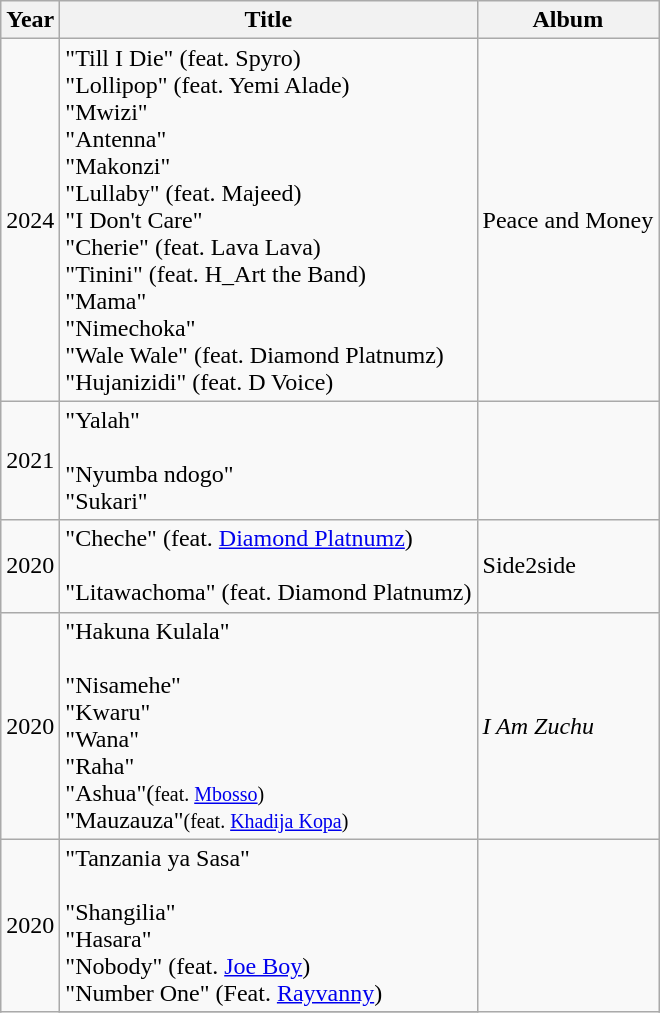<table class="wikitable sortable">
<tr>
<th>Year</th>
<th>Title</th>
<th>Album</th>
</tr>
<tr>
<td>2024</td>
<td>"Till I Die" (feat. Spyro)<br>"Lollipop" (feat. Yemi Alade)<br>"Mwizi"<br>"Antenna"<br>"Makonzi"<br>"Lullaby" (feat. Majeed)<br>"I Don't Care"<br>"Cherie" (feat. Lava Lava)<br>"Tinini" (feat. H_Art the Band)<br>"Mama"<br>"Nimechoka"<br>"Wale Wale" (feat. Diamond Platnumz)<br>"Hujanizidi" (feat. D Voice)</td>
<td>Peace and Money</td>
</tr>
<tr>
<td>2021</td>
<td>"Yalah"<br><br>"Nyumba ndogo"<br>
"Sukari"</td>
</tr>
<tr>
<td>2020</td>
<td>"Cheche" (feat. <a href='#'>Diamond Platnumz</a>)<br><br>"Litawachoma" (feat. Diamond Platnumz)<br></td>
<td>Side2side</td>
</tr>
<tr>
<td>2020</td>
<td>"Hakuna Kulala"<br><br>"Nisamehe"<br>
"Kwaru"<br>
"Wana"<br>
"Raha"<br>
"Ashua"(<small>feat. <a href='#'>Mbosso</a>)</small><br>
"Mauzauza"<small>(feat. <a href='#'>Khadija Kopa</a>)</small></td>
<td><em>I Am Zuchu</em></td>
</tr>
<tr>
<td rowspan="6">2020<br></td>
<td>"Tanzania ya Sasa"<br><br>"Shangilia"<br>
"Hasara"<br>
"Nobody" (feat. <a href='#'>Joe Boy</a>)<br>
"Number One" (Feat. <a href='#'>Rayvanny</a>)</td>
<td rowspan="6"></td>
</tr>
<tr>
</tr>
</table>
